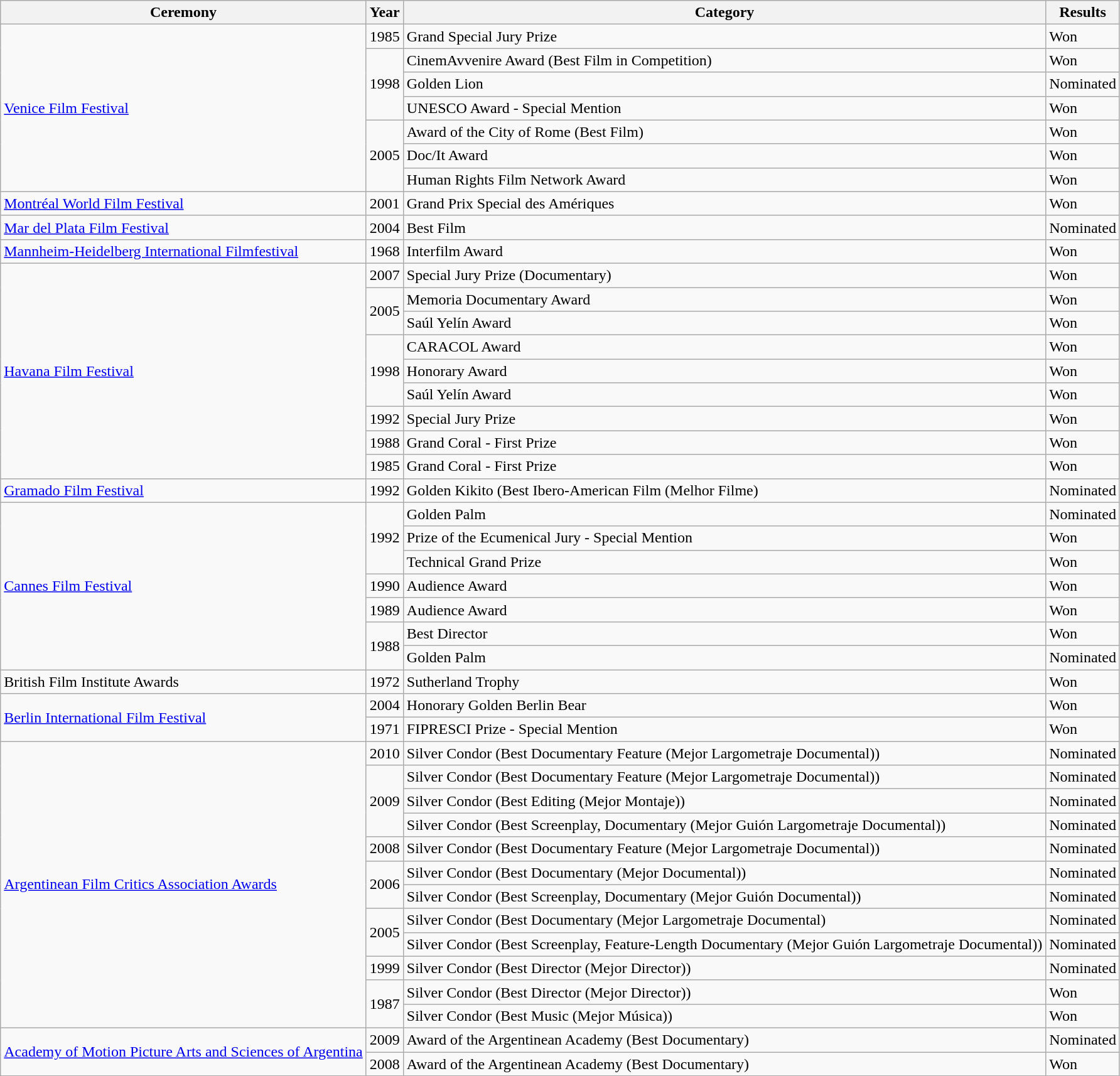<table class="wikitable">
<tr>
<th>Ceremony</th>
<th>Year</th>
<th>Category</th>
<th>Results</th>
</tr>
<tr>
<td rowspan="7"><a href='#'>Venice Film Festival</a></td>
<td>1985</td>
<td>Grand Special Jury Prize</td>
<td>Won</td>
</tr>
<tr>
<td rowspan="3">1998</td>
<td>CinemAvvenire Award (Best Film in Competition)</td>
<td>Won</td>
</tr>
<tr>
<td>Golden Lion</td>
<td>Nominated</td>
</tr>
<tr>
<td>UNESCO Award - Special Mention</td>
<td>Won</td>
</tr>
<tr>
<td rowspan="3">2005</td>
<td>Award of the City of Rome (Best Film)</td>
<td>Won</td>
</tr>
<tr>
<td>Doc/It Award</td>
<td>Won</td>
</tr>
<tr>
<td>Human Rights Film Network Award</td>
<td>Won</td>
</tr>
<tr>
<td><a href='#'>Montréal World Film Festival</a></td>
<td>2001</td>
<td>Grand Prix Special des Amériques</td>
<td>Won</td>
</tr>
<tr>
<td><a href='#'>Mar del Plata Film Festival</a></td>
<td>2004</td>
<td>Best Film</td>
<td>Nominated</td>
</tr>
<tr>
<td><a href='#'>Mannheim-Heidelberg International Filmfestival</a></td>
<td>1968</td>
<td>Interfilm Award</td>
<td>Won</td>
</tr>
<tr>
<td rowspan="9"><a href='#'>Havana Film Festival</a></td>
<td>2007</td>
<td>Special Jury Prize (Documentary)</td>
<td>Won</td>
</tr>
<tr>
<td rowspan="2">2005</td>
<td>Memoria Documentary Award</td>
<td>Won</td>
</tr>
<tr>
<td>Saúl Yelín Award</td>
<td>Won</td>
</tr>
<tr>
<td rowspan="3">1998</td>
<td>CARACOL Award</td>
<td>Won</td>
</tr>
<tr>
<td>Honorary Award</td>
<td>Won</td>
</tr>
<tr>
<td>Saúl Yelín Award</td>
<td>Won</td>
</tr>
<tr>
<td>1992</td>
<td>Special Jury Prize</td>
<td>Won</td>
</tr>
<tr>
<td>1988</td>
<td>Grand Coral - First Prize</td>
<td>Won</td>
</tr>
<tr>
<td>1985</td>
<td>Grand Coral - First Prize</td>
<td>Won</td>
</tr>
<tr>
<td><a href='#'>Gramado Film Festival</a></td>
<td>1992</td>
<td>Golden Kikito (Best Ibero-American Film (Melhor Filme)</td>
<td>Nominated</td>
</tr>
<tr>
<td rowspan="7"><a href='#'>Cannes Film Festival</a></td>
<td rowspan="3">1992</td>
<td>Golden Palm</td>
<td>Nominated</td>
</tr>
<tr>
<td>Prize of the Ecumenical Jury - Special Mention</td>
<td>Won</td>
</tr>
<tr>
<td>Technical Grand Prize</td>
<td>Won</td>
</tr>
<tr>
<td>1990</td>
<td>Audience Award</td>
<td>Won</td>
</tr>
<tr>
<td>1989</td>
<td>Audience Award</td>
<td>Won</td>
</tr>
<tr>
<td rowspan="2">1988</td>
<td>Best Director</td>
<td>Won</td>
</tr>
<tr>
<td>Golden Palm</td>
<td>Nominated</td>
</tr>
<tr>
<td>British Film Institute Awards</td>
<td>1972</td>
<td>Sutherland Trophy</td>
<td>Won</td>
</tr>
<tr>
<td rowspan="2"><a href='#'>Berlin International Film Festival</a></td>
<td>2004</td>
<td>Honorary Golden Berlin Bear</td>
<td>Won</td>
</tr>
<tr>
<td>1971</td>
<td>FIPRESCI Prize - Special Mention</td>
<td>Won</td>
</tr>
<tr>
<td rowspan="12"><a href='#'>Argentinean Film Critics Association Awards</a></td>
<td>2010</td>
<td>Silver Condor (Best Documentary Feature (Mejor Largometraje Documental))</td>
<td>Nominated</td>
</tr>
<tr>
<td rowspan="3">2009</td>
<td>Silver Condor (Best Documentary Feature (Mejor Largometraje Documental))</td>
<td>Nominated</td>
</tr>
<tr>
<td>Silver Condor (Best Editing (Mejor Montaje))</td>
<td>Nominated</td>
</tr>
<tr>
<td>Silver Condor (Best Screenplay, Documentary (Mejor Guión Largometraje Documental))</td>
<td>Nominated</td>
</tr>
<tr>
<td>2008</td>
<td>Silver Condor (Best Documentary Feature (Mejor Largometraje Documental))</td>
<td>Nominated</td>
</tr>
<tr>
<td rowspan="2">2006</td>
<td>Silver Condor (Best Documentary (Mejor Documental))</td>
<td>Nominated</td>
</tr>
<tr>
<td>Silver Condor (Best Screenplay, Documentary (Mejor Guión Documental))</td>
<td>Nominated</td>
</tr>
<tr>
<td rowspan="2">2005</td>
<td>Silver Condor (Best Documentary (Mejor Largometraje Documental)</td>
<td>Nominated</td>
</tr>
<tr>
<td>Silver Condor (Best Screenplay, Feature-Length Documentary (Mejor Guión Largometraje Documental))</td>
<td>Nominated</td>
</tr>
<tr>
<td>1999</td>
<td>Silver Condor (Best Director (Mejor Director))</td>
<td>Nominated</td>
</tr>
<tr>
<td rowspan="2">1987</td>
<td>Silver Condor (Best Director (Mejor Director))</td>
<td>Won</td>
</tr>
<tr>
<td>Silver Condor (Best Music (Mejor Música))</td>
<td>Won</td>
</tr>
<tr>
<td rowspan="2"><a href='#'>Academy of Motion Picture Arts and Sciences of Argentina</a></td>
<td>2009</td>
<td>Award of the Argentinean Academy (Best Documentary)</td>
<td>Nominated</td>
</tr>
<tr>
<td>2008</td>
<td>Award of the Argentinean Academy (Best Documentary)</td>
<td>Won</td>
</tr>
</table>
